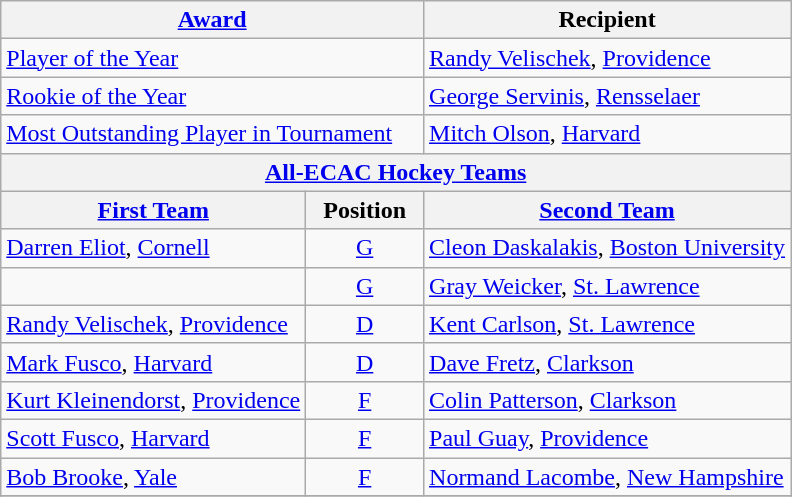<table class="wikitable">
<tr>
<th colspan=2><a href='#'>Award</a></th>
<th>Recipient</th>
</tr>
<tr>
<td colspan=2><a href='#'>Player of the Year</a></td>
<td><a href='#'>Randy Velischek</a>, <a href='#'>Providence</a></td>
</tr>
<tr>
<td colspan=2><a href='#'>Rookie of the Year</a></td>
<td><a href='#'>George Servinis</a>, <a href='#'>Rensselaer</a></td>
</tr>
<tr>
<td colspan=2><a href='#'>Most Outstanding Player in Tournament</a></td>
<td><a href='#'>Mitch Olson</a>, <a href='#'>Harvard</a></td>
</tr>
<tr>
<th colspan=3><a href='#'>All-ECAC Hockey Teams</a></th>
</tr>
<tr>
<th><a href='#'>First Team</a></th>
<th>  Position  </th>
<th><a href='#'>Second Team</a></th>
</tr>
<tr>
<td><a href='#'>Darren Eliot</a>, <a href='#'>Cornell</a></td>
<td align=center><a href='#'>G</a></td>
<td><a href='#'>Cleon Daskalakis</a>, <a href='#'>Boston University</a></td>
</tr>
<tr>
<td></td>
<td align=center><a href='#'>G</a></td>
<td><a href='#'>Gray Weicker</a>, <a href='#'>St. Lawrence</a></td>
</tr>
<tr>
<td><a href='#'>Randy Velischek</a>, <a href='#'>Providence</a></td>
<td align=center><a href='#'>D</a></td>
<td><a href='#'>Kent Carlson</a>, <a href='#'>St. Lawrence</a></td>
</tr>
<tr>
<td><a href='#'>Mark Fusco</a>, <a href='#'>Harvard</a></td>
<td align=center><a href='#'>D</a></td>
<td><a href='#'>Dave Fretz</a>, <a href='#'>Clarkson</a></td>
</tr>
<tr>
<td><a href='#'>Kurt Kleinendorst</a>, <a href='#'>Providence</a></td>
<td align=center><a href='#'>F</a></td>
<td><a href='#'>Colin Patterson</a>, <a href='#'>Clarkson</a></td>
</tr>
<tr>
<td><a href='#'>Scott Fusco</a>, <a href='#'>Harvard</a></td>
<td align=center><a href='#'>F</a></td>
<td><a href='#'>Paul Guay</a>, <a href='#'>Providence</a></td>
</tr>
<tr>
<td><a href='#'>Bob Brooke</a>, <a href='#'>Yale</a></td>
<td align=center><a href='#'>F</a></td>
<td><a href='#'>Normand Lacombe</a>, <a href='#'>New Hampshire</a></td>
</tr>
<tr>
</tr>
</table>
